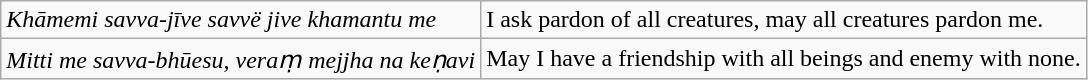<table class="wikitable">
<tr>
<td><em>Khāmemi savva-jīve savvë jive khamantu me</em></td>
<td>I ask pardon of all creatures, may all creatures pardon me.</td>
</tr>
<tr>
<td><em>Mitti me savva-bhūesu, veraṃ mejjha na keṇavi</em></td>
<td>May I have a friendship with all beings and enemy with none.</td>
</tr>
</table>
